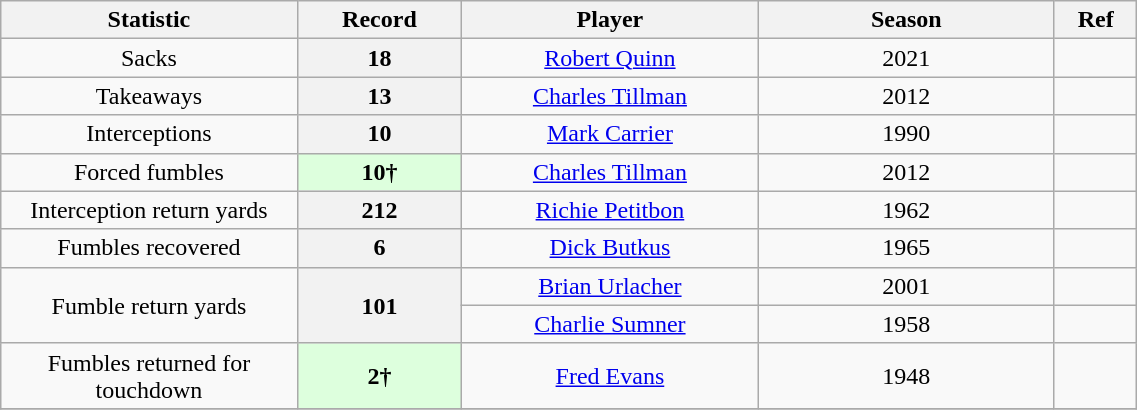<table class="sortable wikitable" style="text-align:center" width="60%">
<tr>
<th scope="col" width=18%>Statistic</th>
<th scope="col" width=10% class="unsortable">Record</th>
<th scope="col" width=18%>Player</th>
<th scope="col" width=18%>Season</th>
<th scope="col" width=5% class="unsortable">Ref</th>
</tr>
<tr>
<td>Sacks</td>
<th>18</th>
<td><a href='#'>Robert Quinn</a></td>
<td>2021</td>
<td></td>
</tr>
<tr>
<td>Takeaways</td>
<th>13</th>
<td><a href='#'>Charles Tillman</a></td>
<td>2012</td>
</tr>
<tr>
<td>Interceptions</td>
<th>10</th>
<td><a href='#'>Mark Carrier</a></td>
<td>1990</td>
<td></td>
</tr>
<tr>
<td>Forced fumbles</td>
<th scope="row" style="background-color:#ddffdd">10†</th>
<td><a href='#'>Charles Tillman</a></td>
<td>2012</td>
<td></td>
</tr>
<tr>
<td>Interception return yards</td>
<th>212</th>
<td><a href='#'>Richie Petitbon</a></td>
<td>1962</td>
<td></td>
</tr>
<tr>
<td>Fumbles recovered</td>
<th>6</th>
<td><a href='#'>Dick Butkus</a></td>
<td>1965</td>
<td></td>
</tr>
<tr>
<td rowSpan="2">Fumble return yards</td>
<th rowSpan="2">101</th>
<td><a href='#'>Brian Urlacher</a></td>
<td>2001</td>
<td></td>
</tr>
<tr>
<td><a href='#'>Charlie Sumner</a></td>
<td>1958</td>
<td></td>
</tr>
<tr>
<td>Fumbles returned for touchdown</td>
<th scope="row" style="background-color:#ddffdd">2†</th>
<td><a href='#'>Fred Evans</a></td>
<td>1948</td>
<td></td>
</tr>
<tr>
</tr>
</table>
